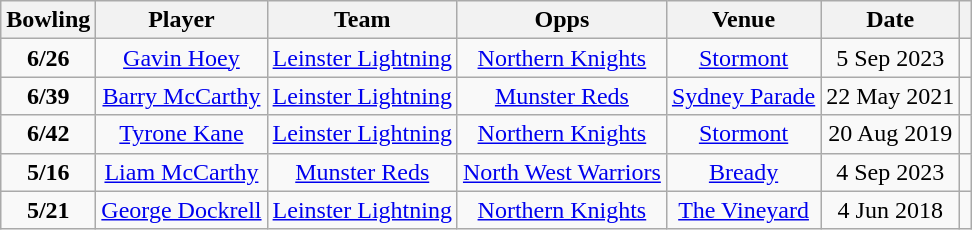<table class="wikitable" style="text-align:center;">
<tr>
<th>Bowling</th>
<th>Player</th>
<th>Team</th>
<th>Opps</th>
<th>Venue</th>
<th>Date</th>
<th></th>
</tr>
<tr>
<td><strong>6/26</strong></td>
<td><a href='#'>Gavin Hoey</a></td>
<td><a href='#'>Leinster Lightning</a></td>
<td><a href='#'>Northern Knights</a></td>
<td><a href='#'>Stormont</a></td>
<td>5 Sep 2023</td>
<td></td>
</tr>
<tr>
<td><strong>6/39</strong></td>
<td><a href='#'>Barry McCarthy</a></td>
<td><a href='#'>Leinster Lightning</a></td>
<td><a href='#'>Munster Reds</a></td>
<td><a href='#'>Sydney Parade</a></td>
<td>22 May 2021</td>
<td></td>
</tr>
<tr>
<td><strong>6/42</strong></td>
<td><a href='#'>Tyrone Kane</a></td>
<td><a href='#'>Leinster Lightning</a></td>
<td><a href='#'>Northern Knights</a></td>
<td><a href='#'>Stormont</a></td>
<td>20 Aug 2019</td>
<td></td>
</tr>
<tr>
<td><strong>5/16</strong></td>
<td><a href='#'>Liam McCarthy</a></td>
<td><a href='#'>Munster Reds</a></td>
<td><a href='#'>North West Warriors</a></td>
<td><a href='#'>Bready</a></td>
<td>4 Sep 2023</td>
<td></td>
</tr>
<tr>
<td><strong>5/21</strong></td>
<td><a href='#'>George Dockrell</a></td>
<td><a href='#'>Leinster Lightning</a></td>
<td><a href='#'>Northern Knights</a></td>
<td><a href='#'>The Vineyard</a></td>
<td>4 Jun 2018</td>
<td></td>
</tr>
</table>
